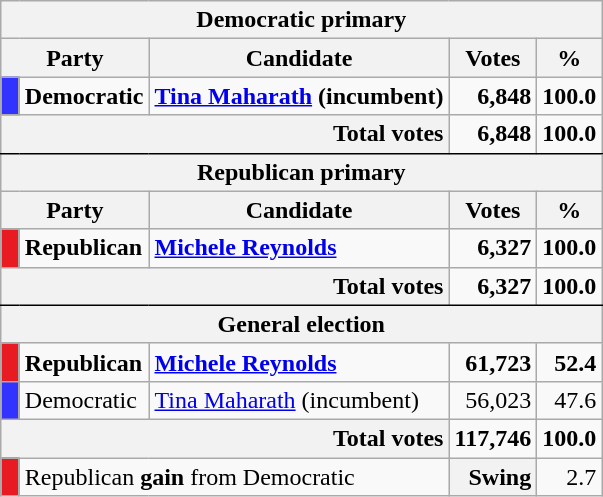<table class="wikitable">
<tr>
<th colspan=5>Democratic primary</th>
</tr>
<tr>
<th colspan=2>Party</th>
<th>Candidate</th>
<th>Votes</th>
<th>%</th>
</tr>
<tr>
<td style="width:5px; background:#3333FF"></td>
<td><strong>Democratic</strong></td>
<td><strong><a href='#'>Tina Maharath</a> (incumbent)</strong></td>
<td style="text-align:right;margin-right:0.5em"><strong>6,848</strong></td>
<td style="text-align:right;margin-right:0.5em"><strong>100.0</strong></td>
</tr>
<tr>
<th colspan=3; style="text-align:right; border-bottom:solid 1px black">Total votes</th>
<td style="border-bottom:solid 1px black;text-align:right;margin-right:0.5em"><strong>6,848</strong></td>
<td style="border-bottom:solid 1px black;text-align:right;margin-right:0.5em"><strong>100.0</strong></td>
</tr>
<tr>
<th colspan=5>Republican primary</th>
</tr>
<tr>
<th colspan=2>Party</th>
<th>Candidate</th>
<th>Votes</th>
<th>%</th>
</tr>
<tr>
<td style="width:5px; background:#E81B23"></td>
<td><strong>Republican</strong></td>
<td><strong><a href='#'>Michele Reynolds</a></strong></td>
<td style="text-align:right;margin-right:0.5em"><strong>6,327</strong></td>
<td style="text-align:right;margin-right:0.5em"><strong>100.0</strong></td>
</tr>
<tr>
<th colspan=3; style="text-align:right; border-bottom:solid 1px black">Total votes</th>
<td style="border-bottom:solid 1px black;text-align:right;margin-right:0.5em"><strong>6,327</strong></td>
<td style="border-bottom:solid 1px black;text-align:right;margin-right:0.5em"><strong>100.0</strong></td>
</tr>
<tr>
<th colspan=5>General election</th>
</tr>
<tr>
<td style="width:5px; background:#E81B23"></td>
<td><strong>Republican</strong></td>
<td><strong><a href='#'>Michele Reynolds</a></strong></td>
<td style="text-align:right;margin-right:0.5em"><strong>61,723</strong></td>
<td style="text-align:right;margin-right:0.5em"><strong>52.4</strong></td>
</tr>
<tr>
<td style="width:5px; background:#3333FF"></td>
<td>Democratic</td>
<td><a href='#'>Tina Maharath</a> (incumbent)</td>
<td style="text-align:right;margin-right:0.5em">56,023</td>
<td style="text-align:right;margin-right:0.5em">47.6</td>
</tr>
<tr>
<th colspan=3; style="text-align:right">Total votes</th>
<td style="text-align:right;margin-right:0.5em"><strong>117,746</strong></td>
<td style="text-align:right;margin-right:0.5em"><strong>100.0</strong></td>
</tr>
<tr>
<td style="width:5px; background:#E81B23"></td>
<td colspan=2>Republican <strong>gain</strong> from Democratic</td>
<th style="text-align:right;margin-right:0.5em">Swing</th>
<td style="text-align:right;margin-right:0.5em">2.7</td>
</tr>
</table>
